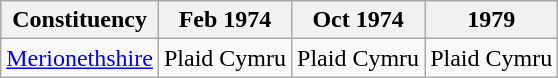<table class="wikitable">
<tr>
<th>Constituency</th>
<th>Feb 1974</th>
<th>Oct 1974</th>
<th>1979</th>
</tr>
<tr>
<td><a href='#'>Merionethshire</a></td>
<td bgcolor=>Plaid Cymru</td>
<td bgcolor=>Plaid Cymru</td>
<td bgcolor=>Plaid Cymru</td>
</tr>
</table>
